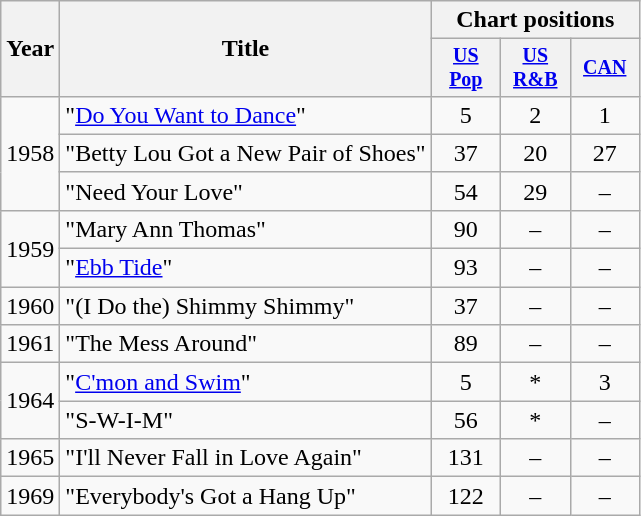<table class="wikitable" style="text-align:center;">
<tr>
<th rowspan="2">Year</th>
<th rowspan="2">Title</th>
<th colspan="3">Chart positions</th>
</tr>
<tr style="font-size:smaller;">
<th width="40"><a href='#'>US Pop</a><br></th>
<th width="40"><a href='#'>US<br>R&B</a><br></th>
<th width="40"><a href='#'>CAN</a><br></th>
</tr>
<tr>
<td rowspan="3">1958</td>
<td align="left">"<a href='#'>Do You Want to Dance</a>"</td>
<td>5</td>
<td>2</td>
<td>1</td>
</tr>
<tr>
<td align="left">"Betty Lou Got a New Pair of Shoes"</td>
<td>37</td>
<td>20</td>
<td>27</td>
</tr>
<tr>
<td align="left">"Need Your Love"</td>
<td>54</td>
<td>29</td>
<td>–</td>
</tr>
<tr>
<td rowspan="2">1959</td>
<td align="left">"Mary Ann Thomas"</td>
<td>90</td>
<td>–</td>
<td>–</td>
</tr>
<tr>
<td align="left">"<a href='#'>Ebb Tide</a>"</td>
<td>93</td>
<td>–</td>
<td>–</td>
</tr>
<tr>
<td>1960</td>
<td align="left">"(I Do the) Shimmy Shimmy"</td>
<td>37</td>
<td>–</td>
<td>–</td>
</tr>
<tr>
<td>1961</td>
<td align="left">"The Mess Around"</td>
<td>89</td>
<td>–</td>
<td>–</td>
</tr>
<tr>
<td rowspan="2">1964</td>
<td align="left">"<a href='#'>C'mon and Swim</a>"</td>
<td>5</td>
<td>*</td>
<td>3</td>
</tr>
<tr>
<td align="left">"S-W-I-M"</td>
<td>56</td>
<td>*</td>
<td>–</td>
</tr>
<tr>
<td>1965</td>
<td align="left">"I'll Never Fall in Love Again"</td>
<td>131</td>
<td>–</td>
<td>–</td>
</tr>
<tr>
<td>1969</td>
<td align="left">"Everybody's Got a Hang Up"</td>
<td>122</td>
<td>–</td>
<td>–</td>
</tr>
</table>
